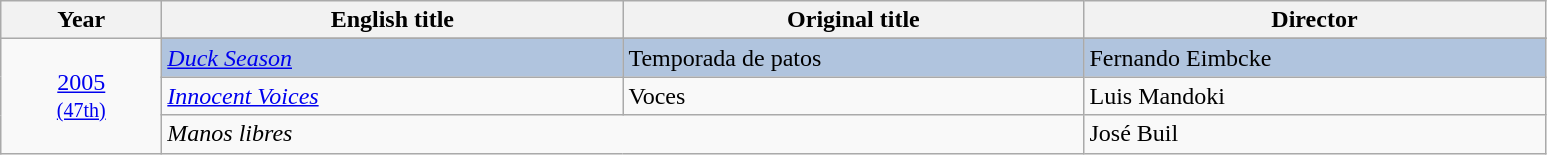<table class="wikitable">
<tr>
<th width="100"><strong>Year</strong></th>
<th width="300"><strong>English title</strong></th>
<th width="300"><strong>Original title</strong></th>
<th width="300"><strong>Director</strong></th>
</tr>
<tr>
<td rowspan="5" style="text-align:center;"><a href='#'>2005</a><br><small><a href='#'>(47th)</a></small></td>
</tr>
<tr style="background:#B0C4DE;">
<td><em><a href='#'>Duck Season</a></em></td>
<td>Temporada de patos</td>
<td>Fernando Eimbcke</td>
</tr>
<tr>
<td><em><a href='#'>Innocent Voices</a></em></td>
<td>Voces </td>
<td>Luis Mandoki</td>
</tr>
<tr>
<td colspan="2"><em>Manos libres</em></td>
<td>José Buil</td>
</tr>
</table>
